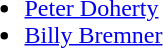<table>
<tr style="vertical-align:top;">
<td><br><ul><li> <a href='#'>Peter Doherty</a></li><li> <a href='#'>Billy Bremner</a></li></ul></td>
</tr>
</table>
